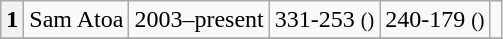<table class="wikitable">
<tr>
<th>1</th>
<td>Sam Atoa</td>
<td>2003–present</td>
<td>331-253 <small>()</small></td>
<td>240-179  <small>()</small></td>
<td></td>
</tr>
<tr>
</tr>
</table>
